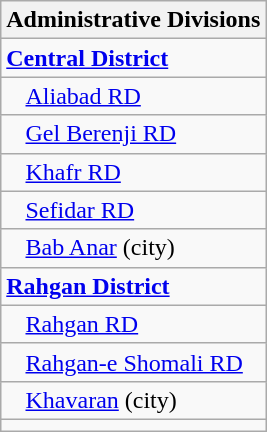<table class="wikitable">
<tr>
<th>Administrative Divisions</th>
</tr>
<tr>
<td><strong><a href='#'>Central District</a></strong></td>
</tr>
<tr>
<td style="padding-left: 1em;"><a href='#'>Aliabad RD</a></td>
</tr>
<tr>
<td style="padding-left: 1em;"><a href='#'>Gel Berenji RD</a></td>
</tr>
<tr>
<td style="padding-left: 1em;"><a href='#'>Khafr RD</a></td>
</tr>
<tr>
<td style="padding-left: 1em;"><a href='#'>Sefidar RD</a></td>
</tr>
<tr>
<td style="padding-left: 1em;"><a href='#'>Bab Anar</a> (city)</td>
</tr>
<tr>
<td><strong><a href='#'>Rahgan District</a></strong></td>
</tr>
<tr>
<td style="padding-left: 1em;"><a href='#'>Rahgan RD</a></td>
</tr>
<tr>
<td style="padding-left: 1em;"><a href='#'>Rahgan-e Shomali RD</a></td>
</tr>
<tr>
<td style="padding-left: 1em;"><a href='#'>Khavaran</a> (city)</td>
</tr>
<tr>
<td colspan=1></td>
</tr>
</table>
